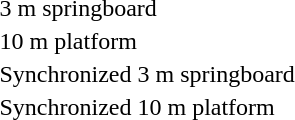<table>
<tr>
<td>3 m springboard<br></td>
<td></td>
<td></td>
<td></td>
</tr>
<tr>
<td>10 m platform<br></td>
<td></td>
<td></td>
<td></td>
</tr>
<tr>
<td nowrap>Synchronized 3 m springboard<br></td>
<td nowrap></td>
<td></td>
<td></td>
</tr>
<tr>
<td>Synchronized 10 m platform<br></td>
<td></td>
<td nowrap></td>
<td nowrap></td>
</tr>
</table>
